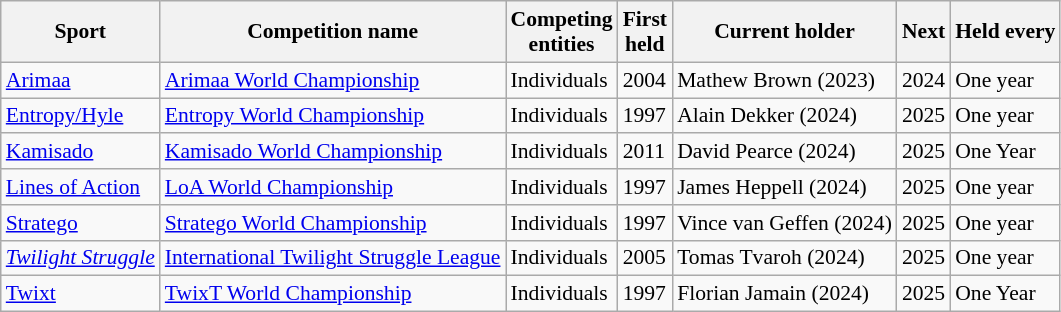<table style="font-size:90%;" class="wikitable sortable">
<tr>
<th>Sport</th>
<th>Competition name</th>
<th>Competing <br> entities</th>
<th>First <br> held</th>
<th>Current holder</th>
<th>Next</th>
<th>Held every</th>
</tr>
<tr>
<td><a href='#'>Arimaa</a></td>
<td><a href='#'>Arimaa World Championship</a></td>
<td>Individuals</td>
<td>2004</td>
<td> Mathew Brown (2023)</td>
<td>2024</td>
<td>One year</td>
</tr>
<tr>
<td><a href='#'>Entropy/Hyle</a></td>
<td><a href='#'>Entropy World Championship</a></td>
<td>Individuals</td>
<td>1997</td>
<td> Alain Dekker (2024)</td>
<td>2025</td>
<td>One year</td>
</tr>
<tr>
<td><a href='#'>Kamisado</a></td>
<td><a href='#'>Kamisado World Championship</a></td>
<td>Individuals</td>
<td>2011</td>
<td> David Pearce (2024)</td>
<td>2025</td>
<td>One Year</td>
</tr>
<tr>
<td><a href='#'>Lines of Action</a></td>
<td><a href='#'>LoA World Championship</a></td>
<td>Individuals</td>
<td>1997</td>
<td> James Heppell (2024)</td>
<td>2025</td>
<td>One year</td>
</tr>
<tr>
<td><a href='#'>Stratego</a></td>
<td><a href='#'>Stratego World Championship</a></td>
<td>Individuals</td>
<td>1997</td>
<td> Vince van Geffen (2024)</td>
<td>2025</td>
<td>One year</td>
</tr>
<tr>
<td><em><a href='#'>Twilight Struggle</a></em></td>
<td><a href='#'>International Twilight Struggle League</a></td>
<td>Individuals</td>
<td>2005</td>
<td> Tomas Tvaroh (2024)</td>
<td>2025</td>
<td>One year</td>
</tr>
<tr>
<td><a href='#'>Twixt</a></td>
<td><a href='#'>TwixT World Championship</a></td>
<td>Individuals</td>
<td>1997</td>
<td> Florian Jamain (2024)</td>
<td>2025</td>
<td>One Year</td>
</tr>
</table>
